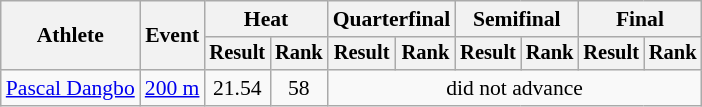<table class=wikitable style="font-size:90%">
<tr>
<th rowspan="2">Athlete</th>
<th rowspan="2">Event</th>
<th colspan="2">Heat</th>
<th colspan="2">Quarterfinal</th>
<th colspan="2">Semifinal</th>
<th colspan="2">Final</th>
</tr>
<tr style="font-size:95%">
<th>Result</th>
<th>Rank</th>
<th>Result</th>
<th>Rank</th>
<th>Result</th>
<th>Rank</th>
<th>Result</th>
<th>Rank</th>
</tr>
<tr align=center>
<td align=left><a href='#'>Pascal Dangbo</a></td>
<td align=left><a href='#'>200 m</a></td>
<td>21.54</td>
<td>58</td>
<td colspan=6>did not advance</td>
</tr>
</table>
